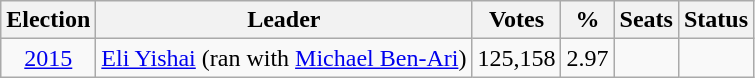<table class=wikitable style=text-align:center>
<tr>
<th>Election</th>
<th>Leader</th>
<th>Votes</th>
<th>%</th>
<th>Seats</th>
<th>Status</th>
</tr>
<tr>
<td><a href='#'>2015</a></td>
<td><a href='#'>Eli Yishai</a> (ran with <a href='#'>Michael Ben-Ari</a>)</td>
<td>125,158</td>
<td>2.97</td>
<td></td>
<td></td>
</tr>
</table>
